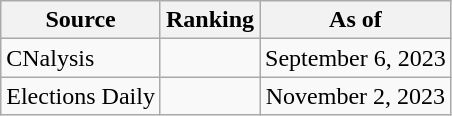<table class="wikitable" style="text-align:center">
<tr>
<th>Source</th>
<th>Ranking</th>
<th>As of</th>
</tr>
<tr>
<td align=left>CNalysis</td>
<td></td>
<td>September 6, 2023</td>
</tr>
<tr>
<td align=left>Elections Daily</td>
<td></td>
<td>November 2, 2023</td>
</tr>
</table>
